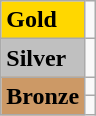<table class="wikitable">
<tr>
<td bgcolor="gold"><strong>Gold</strong></td>
<td></td>
</tr>
<tr>
<td bgcolor="silver"><strong>Silver</strong></td>
<td></td>
</tr>
<tr>
<td rowspan="2" bgcolor="#cc9966"><strong>Bronze</strong></td>
<td></td>
</tr>
<tr>
<td></td>
</tr>
</table>
